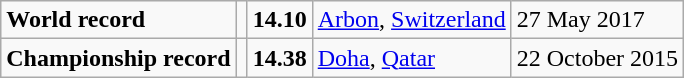<table class="wikitable">
<tr>
<td><strong>World record</strong></td>
<td></td>
<td><strong>14.10</strong></td>
<td><a href='#'>Arbon</a>, <a href='#'>Switzerland</a></td>
<td>27 May 2017</td>
</tr>
<tr>
<td><strong>Championship record</strong></td>
<td></td>
<td><strong>14.38</strong></td>
<td><a href='#'>Doha</a>, <a href='#'>Qatar</a></td>
<td>22 October 2015</td>
</tr>
</table>
